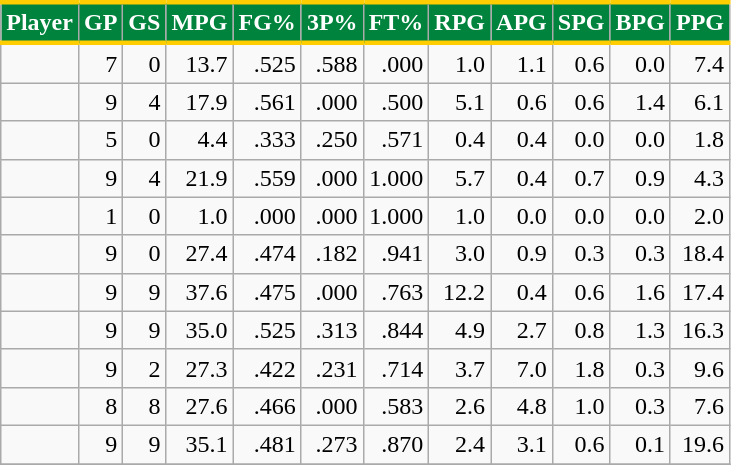<table class="wikitable sortable" style="text-align:right;">
<tr>
<th style="background:#00843D; color:#FFFFFF; border-top:#FFCD00 3px solid; border-bottom:#FFCD00 3px solid;">Player</th>
<th style="background:#00843D; color:#FFFFFF; border-top:#FFCD00 3px solid; border-bottom:#FFCD00 3px solid;">GP</th>
<th style="background:#00843D; color:#FFFFFF; border-top:#FFCD00 3px solid; border-bottom:#FFCD00 3px solid;">GS</th>
<th style="background:#00843D; color:#FFFFFF; border-top:#FFCD00 3px solid; border-bottom:#FFCD00 3px solid;">MPG</th>
<th style="background:#00843D; color:#FFFFFF; border-top:#FFCD00 3px solid; border-bottom:#FFCD00 3px solid;">FG%</th>
<th style="background:#00843D; color:#FFFFFF; border-top:#FFCD00 3px solid; border-bottom:#FFCD00 3px solid;">3P%</th>
<th style="background:#00843D; color:#FFFFFF; border-top:#FFCD00 3px solid; border-bottom:#FFCD00 3px solid;">FT%</th>
<th style="background:#00843D; color:#FFFFFF; border-top:#FFCD00 3px solid; border-bottom:#FFCD00 3px solid;">RPG</th>
<th style="background:#00843D; color:#FFFFFF; border-top:#FFCD00 3px solid; border-bottom:#FFCD00 3px solid;">APG</th>
<th style="background:#00843D; color:#FFFFFF; border-top:#FFCD00 3px solid; border-bottom:#FFCD00 3px solid;">SPG</th>
<th style="background:#00843D; color:#FFFFFF; border-top:#FFCD00 3px solid; border-bottom:#FFCD00 3px solid;">BPG</th>
<th style="background:#00843D; color:#FFFFFF; border-top:#FFCD00 3px solid; border-bottom:#FFCD00 3px solid;">PPG</th>
</tr>
<tr>
<td></td>
<td>7</td>
<td>0</td>
<td>13.7</td>
<td>.525</td>
<td>.588</td>
<td>.000</td>
<td>1.0</td>
<td>1.1</td>
<td>0.6</td>
<td>0.0</td>
<td>7.4</td>
</tr>
<tr>
<td></td>
<td>9</td>
<td>4</td>
<td>17.9</td>
<td>.561</td>
<td>.000</td>
<td>.500</td>
<td>5.1</td>
<td>0.6</td>
<td>0.6</td>
<td>1.4</td>
<td>6.1</td>
</tr>
<tr>
<td></td>
<td>5</td>
<td>0</td>
<td>4.4</td>
<td>.333</td>
<td>.250</td>
<td>.571</td>
<td>0.4</td>
<td>0.4</td>
<td>0.0</td>
<td>0.0</td>
<td>1.8</td>
</tr>
<tr>
<td></td>
<td>9</td>
<td>4</td>
<td>21.9</td>
<td>.559</td>
<td>.000</td>
<td>1.000</td>
<td>5.7</td>
<td>0.4</td>
<td>0.7</td>
<td>0.9</td>
<td>4.3</td>
</tr>
<tr>
<td></td>
<td>1</td>
<td>0</td>
<td>1.0</td>
<td>.000</td>
<td>.000</td>
<td>1.000</td>
<td>1.0</td>
<td>0.0</td>
<td>0.0</td>
<td>0.0</td>
<td>2.0</td>
</tr>
<tr>
<td></td>
<td>9</td>
<td>0</td>
<td>27.4</td>
<td>.474</td>
<td>.182</td>
<td>.941</td>
<td>3.0</td>
<td>0.9</td>
<td>0.3</td>
<td>0.3</td>
<td>18.4</td>
</tr>
<tr>
<td></td>
<td>9</td>
<td>9</td>
<td>37.6</td>
<td>.475</td>
<td>.000</td>
<td>.763</td>
<td>12.2</td>
<td>0.4</td>
<td>0.6</td>
<td>1.6</td>
<td>17.4</td>
</tr>
<tr>
<td></td>
<td>9</td>
<td>9</td>
<td>35.0</td>
<td>.525</td>
<td>.313</td>
<td>.844</td>
<td>4.9</td>
<td>2.7</td>
<td>0.8</td>
<td>1.3</td>
<td>16.3</td>
</tr>
<tr>
<td></td>
<td>9</td>
<td>2</td>
<td>27.3</td>
<td>.422</td>
<td>.231</td>
<td>.714</td>
<td>3.7</td>
<td>7.0</td>
<td>1.8</td>
<td>0.3</td>
<td>9.6</td>
</tr>
<tr>
<td></td>
<td>8</td>
<td>8</td>
<td>27.6</td>
<td>.466</td>
<td>.000</td>
<td>.583</td>
<td>2.6</td>
<td>4.8</td>
<td>1.0</td>
<td>0.3</td>
<td>7.6</td>
</tr>
<tr>
<td></td>
<td>9</td>
<td>9</td>
<td>35.1</td>
<td>.481</td>
<td>.273</td>
<td>.870</td>
<td>2.4</td>
<td>3.1</td>
<td>0.6</td>
<td>0.1</td>
<td>19.6</td>
</tr>
<tr>
</tr>
</table>
